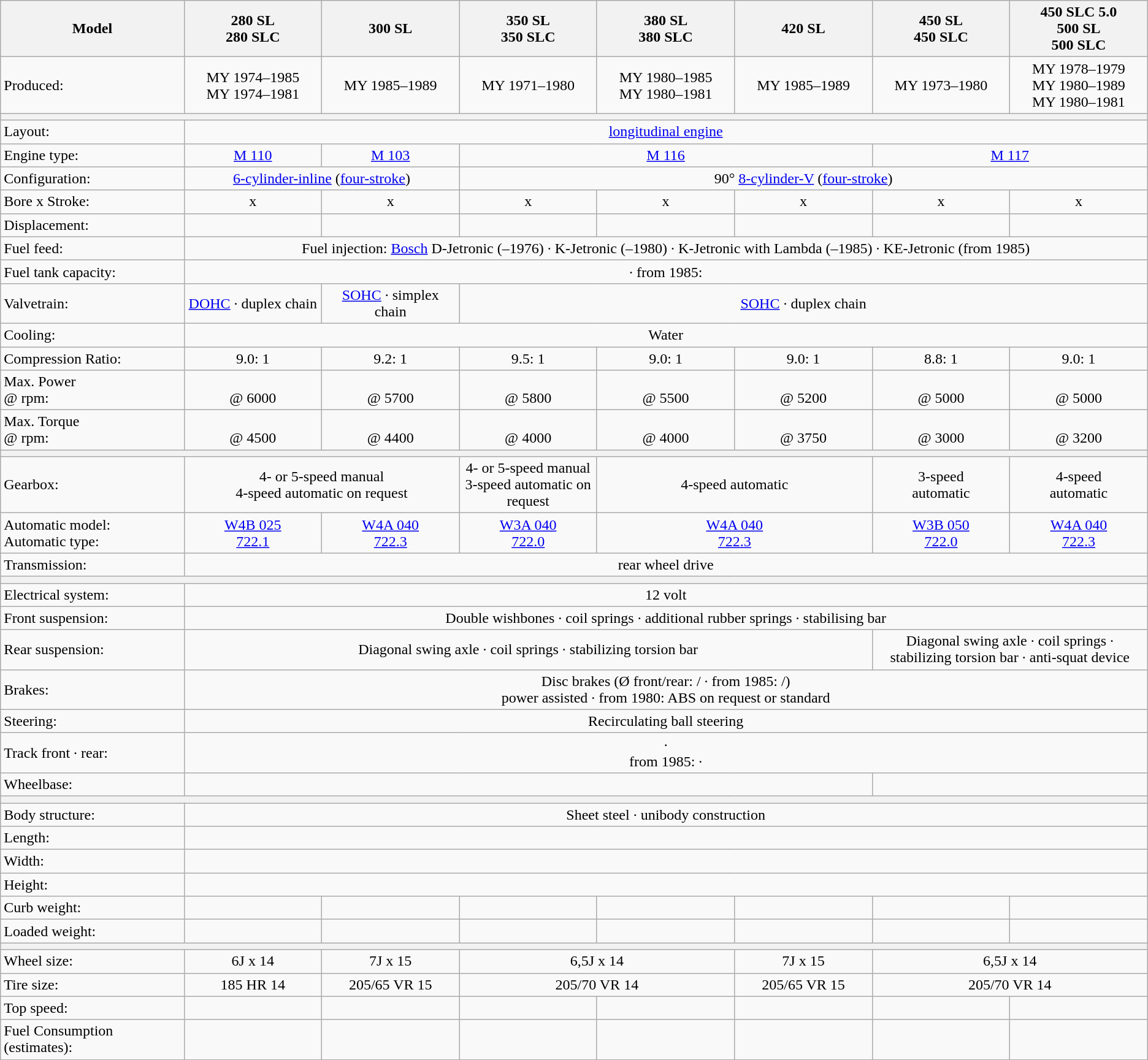<table class="wikitable">
<tr>
<th width="16%">Model</th>
<th width="12%">280 SL <br> 280 SLC</th>
<th width="12%">300 SL</th>
<th width="12%">350 SL <br> 350 SLC</th>
<th width="12%">380 SL <br> 380 SLC</th>
<th width="12%">420 SL</th>
<th width="12%">450 SL <br> 450 SLC</th>
<th width="12%">450 SLC 5.0<br> 500 SL <br> 500 SLC</th>
</tr>
<tr>
<td>Produced:</td>
<td align="center">MY 1974–1985 <br> MY 1974–1981</td>
<td align="center">MY 1985–1989</td>
<td align="center">MY 1971–1980</td>
<td align="center">MY 1980–1985 <br> MY 1980–1981</td>
<td align="center">MY 1985–1989</td>
<td align="center">MY 1973–1980</td>
<td align="center">MY 1978–1979 <br> MY 1980–1989 <br> MY 1980–1981</td>
</tr>
<tr>
<th colspan="8"></th>
</tr>
<tr>
<td>Layout:</td>
<td colspan="7" align="center"><a href='#'>longitudinal engine</a></td>
</tr>
<tr>
<td>Engine type:</td>
<td align="center"><a href='#'>M 110</a></td>
<td align="center"><a href='#'>M 103</a></td>
<td colspan="3" align="center"><a href='#'>M 116</a></td>
<td colspan="2" align="center"><a href='#'>M 117</a></td>
</tr>
<tr>
<td>Configuration:</td>
<td colspan="2" align="center"><a href='#'>6-cylinder-inline</a> (<a href='#'>four-stroke</a>)</td>
<td colspan="5" align="center">90° <a href='#'>8-cylinder-V</a> (<a href='#'>four-stroke</a>)</td>
</tr>
<tr>
<td>Bore x Stroke:</td>
<td align="center"> x </td>
<td align="center"> x </td>
<td align="center"> x </td>
<td align="center"> x </td>
<td align="center"> x </td>
<td align="center"> x </td>
<td align="center"> x </td>
</tr>
<tr>
<td>Displacement:</td>
<td align="center"></td>
<td align="center"></td>
<td align="center"></td>
<td align="center"></td>
<td align="center"></td>
<td align="center"></td>
<td align="center"></td>
</tr>
<tr>
<td>Fuel feed:</td>
<td colspan="7" align="center">Fuel injection: <a href='#'>Bosch</a> D-Jetronic (–1976) · K-Jetronic (–1980) · K-Jetronic with Lambda (–1985) · KE-Jetronic (from 1985)</td>
</tr>
<tr>
<td>Fuel tank capacity:</td>
<td colspan="7" align="center"> · from 1985: </td>
</tr>
<tr>
<td>Valvetrain:</td>
<td align="center"><a href='#'>DOHC</a> · duplex chain</td>
<td align="center"><a href='#'>SOHC</a> · simplex chain</td>
<td colspan="5" align="center"><a href='#'>SOHC</a> · duplex chain</td>
</tr>
<tr>
<td>Cooling:</td>
<td colspan="7" align="center">Water</td>
</tr>
<tr>
<td>Compression Ratio:</td>
<td align="center">9.0: 1</td>
<td align="center">9.2: 1</td>
<td align="center">9.5: 1</td>
<td align="center">9.0: 1</td>
<td align="center">9.0: 1</td>
<td align="center">8.8: 1</td>
<td align="center">9.0: 1</td>
</tr>
<tr>
<td>Max. Power <br> @ rpm:</td>
<td align="center"> <br> @ 6000</td>
<td align="center"> <br> @ 5700</td>
<td align="center"> <br> @ 5800</td>
<td align="center"> <br> @ 5500</td>
<td align="center"> <br> @ 5200</td>
<td align="center"> <br> @ 5000</td>
<td align="center"> <br> @ 5000</td>
</tr>
<tr>
<td>Max. Torque <br> @ rpm:</td>
<td align="center"> <br> @ 4500</td>
<td align="center"> <br> @ 4400</td>
<td align="center"> <br> @ 4000</td>
<td align="center"> <br> @ 4000</td>
<td align="center"> <br> @ 3750</td>
<td align="center"> <br> @ 3000</td>
<td align="center"> <br> @ 3200</td>
</tr>
<tr>
<th colspan="8"></th>
</tr>
<tr>
<td>Gearbox:</td>
<td colspan="2" align="center">4- or 5-speed manual <br> 4-speed automatic on request</td>
<td align="center">4- or 5-speed manual <br> 3-speed automatic on request</td>
<td colspan="2" align="center">4-speed automatic</td>
<td align="center">3-speed<br>automatic</td>
<td align="center">4-speed<br>automatic</td>
</tr>
<tr>
<td>Automatic model:<br>Automatic type:</td>
<td align="center"><a href='#'>W4B 025<br>722.1</a></td>
<td align="center"><a href='#'>W4A 040<br>722.3</a></td>
<td align="center"><a href='#'>W3A 040<br>722.0</a></td>
<td colspan="2" align="center"><a href='#'>W4A 040<br>722.3</a></td>
<td align="center"><a href='#'>W3B 050<br>722.0</a></td>
<td align="center"><a href='#'>W4A 040<br>722.3</a></td>
</tr>
<tr>
<td>Transmission:</td>
<td colspan="7" align="center">rear wheel drive</td>
</tr>
<tr>
<th colspan="8"></th>
</tr>
<tr>
<td>Electrical system:</td>
<td colspan="7" align="center">12 volt</td>
</tr>
<tr>
<td>Front suspension:</td>
<td colspan="7" align="center">Double wishbones · coil springs · additional rubber springs · stabilising bar</td>
</tr>
<tr>
<td>Rear suspension:</td>
<td colspan="5" align="center">Diagonal swing axle · coil springs · stabilizing torsion bar</td>
<td colspan="2" align="center">Diagonal swing axle · coil springs · stabilizing torsion bar · anti-squat device</td>
</tr>
<tr>
<td>Brakes:</td>
<td colspan="7" align="center">Disc brakes (Ø front/rear: / · from 1985: /) <br> power assisted · from 1980: ABS on request or standard</td>
</tr>
<tr>
<td>Steering:</td>
<td colspan="7" align="center">Recirculating ball steering</td>
</tr>
<tr>
<td>Track front · rear:</td>
<td colspan="7" align="center"> ·  <br> from 1985:  · </td>
</tr>
<tr>
<td>Wheelbase:</td>
<td colspan="5" align="center"> <br> </td>
<td colspan="2" align="center"> <br> </td>
</tr>
<tr>
<th colspan="8"></th>
</tr>
<tr>
<td>Body structure:</td>
<td colspan="7" align="center">Sheet steel · unibody construction</td>
</tr>
<tr>
<td>Length:</td>
<td colspan="7" align="center"> <br> </td>
</tr>
<tr>
<td>Width:</td>
<td colspan="7" align="center"></td>
</tr>
<tr>
<td>Height:</td>
<td colspan="7" align="center"> <br> </td>
</tr>
<tr>
<td>Curb weight:</td>
<td align="center"> <br> </td>
<td align="center"></td>
<td align="center"> <br> </td>
<td align="center"> <br> </td>
<td align="center"></td>
<td align="center"> <br> </td>
<td align="center"> <br> </td>
</tr>
<tr>
<td>Loaded weight:</td>
<td align="center"> <br> </td>
<td align="center"></td>
<td align="center"> <br> </td>
<td align="center"> <br> </td>
<td align="center"></td>
<td align="center"> <br> </td>
<td align="center"> <br> </td>
</tr>
<tr>
<th colspan="8"></th>
</tr>
<tr>
<td>Wheel size:</td>
<td align="center">6J x 14</td>
<td align="center">7J x 15</td>
<td colspan="2" align="center">6,5J x 14</td>
<td align="center">7J x 15</td>
<td colspan="2" align="center">6,5J x 14</td>
</tr>
<tr>
<td>Tire size:</td>
<td align="center">185 HR 14</td>
<td align="center">205/65 VR 15</td>
<td colspan="2" align="center">205/70 VR 14</td>
<td align="center">205/65 VR 15</td>
<td colspan="2" align="center">205/70 VR 14</td>
</tr>
<tr>
<td>Top speed:</td>
<td align="center"></td>
<td align="center"></td>
<td align="center"></td>
<td align="center"></td>
<td align="center"></td>
<td align="center"></td>
<td align="center"></td>
</tr>
<tr>
<td>Fuel Consumption (estimates):</td>
<td align="center"></td>
<td align="center"></td>
<td align="center"></td>
<td align="center"></td>
<td align="center"></td>
<td align="center"></td>
<td align="center"></td>
</tr>
</table>
